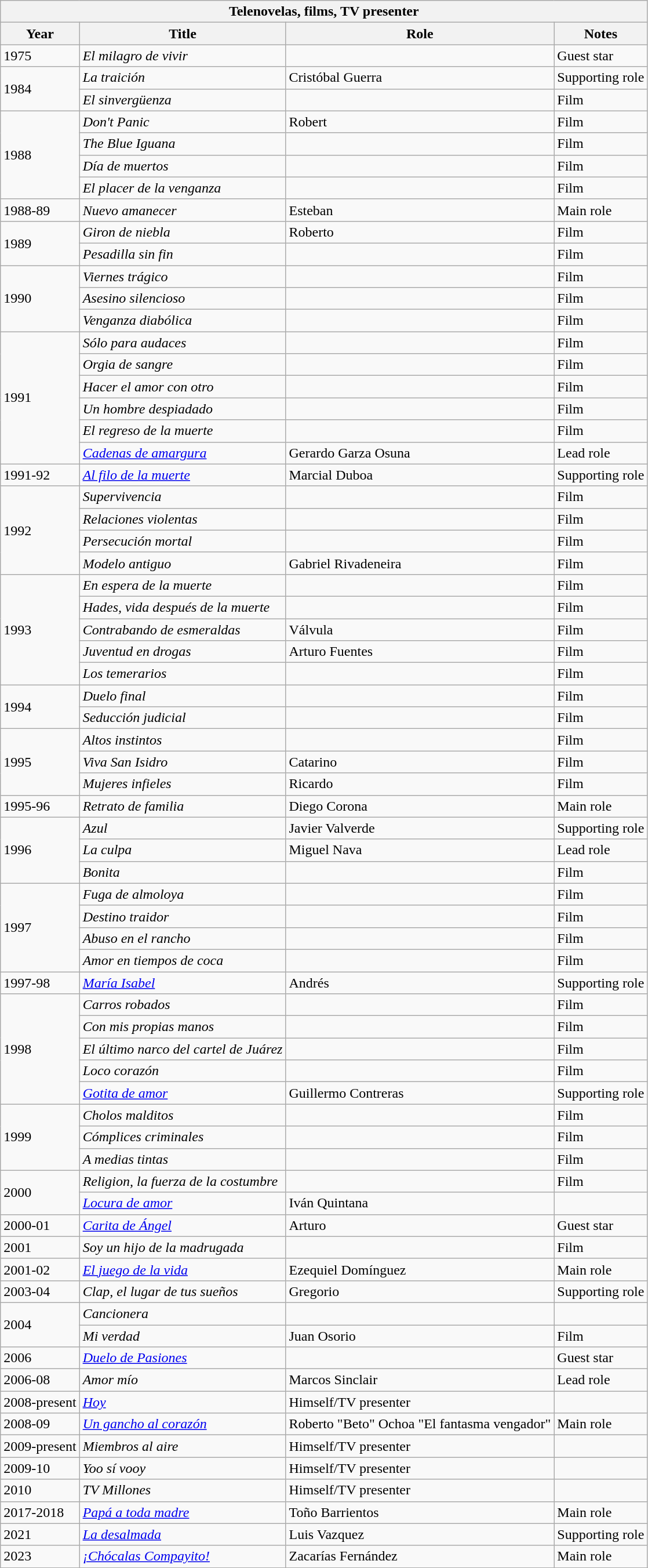<table class="wikitable">
<tr>
<th colspan="5">Telenovelas, films, TV presenter</th>
</tr>
<tr>
<th>Year</th>
<th>Title</th>
<th>Role</th>
<th>Notes</th>
</tr>
<tr>
<td>1975</td>
<td><em>El milagro de vivir</em></td>
<td></td>
<td>Guest star</td>
</tr>
<tr>
<td rowspan=2>1984</td>
<td><em>La traición</em></td>
<td>Cristóbal Guerra</td>
<td>Supporting role</td>
</tr>
<tr>
<td><em>El sinvergüenza</em></td>
<td></td>
<td>Film</td>
</tr>
<tr>
<td rowspan=4>1988</td>
<td><em>Don't Panic</em></td>
<td>Robert</td>
<td>Film</td>
</tr>
<tr>
<td><em>The Blue Iguana</em></td>
<td></td>
<td>Film</td>
</tr>
<tr>
<td><em>Día de muertos</em></td>
<td></td>
<td>Film</td>
</tr>
<tr>
<td><em>El placer de la venganza</em></td>
<td></td>
<td>Film</td>
</tr>
<tr>
<td>1988-89</td>
<td><em>Nuevo amanecer</em></td>
<td>Esteban</td>
<td>Main role</td>
</tr>
<tr>
<td rowspan=2>1989</td>
<td><em>Giron de niebla</em></td>
<td>Roberto</td>
<td>Film</td>
</tr>
<tr>
<td><em>Pesadilla sin fin</em></td>
<td></td>
<td>Film</td>
</tr>
<tr>
<td rowspan=3>1990</td>
<td><em>Viernes trágico</em></td>
<td></td>
<td>Film</td>
</tr>
<tr>
<td><em>Asesino silencioso</em></td>
<td></td>
<td>Film</td>
</tr>
<tr>
<td><em>Venganza diabólica</em></td>
<td></td>
<td>Film</td>
</tr>
<tr>
<td rowspan=6>1991</td>
<td><em>Sólo para audaces</em></td>
<td></td>
<td>Film</td>
</tr>
<tr>
<td><em>Orgia de sangre</em></td>
<td></td>
<td>Film</td>
</tr>
<tr>
<td><em>Hacer el amor con otro</em></td>
<td></td>
<td>Film</td>
</tr>
<tr>
<td><em>Un hombre despiadado</em></td>
<td></td>
<td>Film</td>
</tr>
<tr>
<td><em>El regreso de la muerte</em></td>
<td></td>
<td>Film</td>
</tr>
<tr>
<td><em><a href='#'>Cadenas de amargura</a></em></td>
<td>Gerardo Garza Osuna</td>
<td>Lead role</td>
</tr>
<tr>
<td>1991-92</td>
<td><em><a href='#'>Al filo de la muerte</a></em></td>
<td>Marcial Duboa</td>
<td>Supporting role</td>
</tr>
<tr>
<td rowspan=4>1992</td>
<td><em>Supervivencia </em></td>
<td></td>
<td>Film</td>
</tr>
<tr>
<td><em>Relaciones violentas</em></td>
<td></td>
<td>Film</td>
</tr>
<tr>
<td><em>Persecución mortal</em></td>
<td></td>
<td>Film</td>
</tr>
<tr>
<td><em>Modelo antiguo</em></td>
<td>Gabriel Rivadeneira</td>
<td>Film</td>
</tr>
<tr>
<td rowspan=5>1993</td>
<td><em>En espera de la muerte</em></td>
<td></td>
<td>Film</td>
</tr>
<tr>
<td><em>Hades, vida después de la muerte</em></td>
<td></td>
<td>Film</td>
</tr>
<tr>
<td><em>Contrabando de esmeraldas</em></td>
<td>Válvula</td>
<td>Film</td>
</tr>
<tr>
<td><em>Juventud en drogas</em></td>
<td>Arturo Fuentes</td>
<td>Film</td>
</tr>
<tr>
<td><em>Los temerarios</em></td>
<td></td>
<td>Film</td>
</tr>
<tr>
<td rowspan=2>1994</td>
<td><em>Duelo final</em></td>
<td></td>
<td>Film</td>
</tr>
<tr>
<td><em>Seducción judicial</em></td>
<td></td>
<td>Film</td>
</tr>
<tr>
<td rowspan=3>1995</td>
<td><em>Altos instintos</em></td>
<td></td>
<td>Film</td>
</tr>
<tr>
<td><em>Viva San Isidro</em></td>
<td>Catarino</td>
<td>Film</td>
</tr>
<tr>
<td><em>Mujeres infieles</em></td>
<td>Ricardo</td>
<td>Film</td>
</tr>
<tr>
<td>1995-96</td>
<td><em>Retrato de familia</em></td>
<td>Diego Corona</td>
<td>Main role</td>
</tr>
<tr>
<td rowspan=3>1996</td>
<td><em>Azul</em></td>
<td>Javier Valverde</td>
<td>Supporting role</td>
</tr>
<tr>
<td><em>La culpa</em></td>
<td>Miguel Nava</td>
<td>Lead role</td>
</tr>
<tr>
<td><em>Bonita</em></td>
<td></td>
<td>Film</td>
</tr>
<tr>
<td rowspan=4>1997</td>
<td><em>Fuga de almoloya</em></td>
<td></td>
<td>Film</td>
</tr>
<tr>
<td><em>Destino traidor</em></td>
<td></td>
<td>Film</td>
</tr>
<tr>
<td><em>Abuso en el rancho</em></td>
<td></td>
<td>Film</td>
</tr>
<tr>
<td><em>Amor en tiempos de coca</em></td>
<td></td>
<td>Film</td>
</tr>
<tr>
<td>1997-98</td>
<td><em><a href='#'>María Isabel</a></em></td>
<td>Andrés</td>
<td>Supporting role</td>
</tr>
<tr>
<td rowspan=5>1998</td>
<td><em>Carros robados</em></td>
<td></td>
<td>Film</td>
</tr>
<tr>
<td><em>Con mis propias manos</em></td>
<td></td>
<td>Film</td>
</tr>
<tr>
<td><em>El último narco del cartel de Juárez </em></td>
<td></td>
<td>Film</td>
</tr>
<tr>
<td><em>Loco corazón</em></td>
<td></td>
<td>Film</td>
</tr>
<tr>
<td><em><a href='#'>Gotita de amor</a></em></td>
<td>Guillermo Contreras</td>
<td>Supporting role</td>
</tr>
<tr>
<td rowspan=3>1999</td>
<td><em>Cholos malditos</em></td>
<td></td>
<td>Film</td>
</tr>
<tr>
<td><em>Cómplices criminales</em></td>
<td></td>
<td>Film</td>
</tr>
<tr>
<td><em>A medias tintas</em></td>
<td></td>
<td>Film</td>
</tr>
<tr>
<td rowspan=2>2000</td>
<td><em>Religion, la fuerza de la costumbre</em></td>
<td></td>
<td>Film</td>
</tr>
<tr>
<td><em><a href='#'>Locura de amor</a></em></td>
<td>Iván Quintana</td>
<td></td>
</tr>
<tr>
<td>2000-01</td>
<td><em><a href='#'>Carita de Ángel</a></em></td>
<td>Arturo</td>
<td>Guest star</td>
</tr>
<tr>
<td>2001</td>
<td><em>Soy un hijo de la madrugada</em></td>
<td></td>
<td>Film</td>
</tr>
<tr>
<td>2001-02</td>
<td><em><a href='#'>El juego de la vida</a></em></td>
<td>Ezequiel Domínguez</td>
<td>Main role</td>
</tr>
<tr>
<td>2003-04</td>
<td><em>Clap, el lugar de tus sueños </em></td>
<td>Gregorio</td>
<td>Supporting role</td>
</tr>
<tr>
<td rowspan=2>2004</td>
<td><em>Cancionera</em></td>
<td></td>
<td></td>
</tr>
<tr>
<td><em>Mi verdad </em></td>
<td>Juan Osorio</td>
<td>Film</td>
</tr>
<tr>
<td>2006</td>
<td><em><a href='#'>Duelo de Pasiones</a></em></td>
<td></td>
<td>Guest star</td>
</tr>
<tr>
<td>2006-08</td>
<td><em>Amor mío</em></td>
<td>Marcos Sinclair</td>
<td>Lead role</td>
</tr>
<tr>
<td>2008-present</td>
<td><em><a href='#'>Hoy</a></em></td>
<td>Himself/TV presenter</td>
<td></td>
</tr>
<tr>
<td>2008-09</td>
<td><em><a href='#'>Un gancho al corazón</a></em></td>
<td>Roberto "Beto" Ochoa "El fantasma vengador"</td>
<td>Main role</td>
</tr>
<tr>
<td>2009-present</td>
<td><em>Miembros al aire</em></td>
<td>Himself/TV presenter</td>
<td></td>
</tr>
<tr>
<td>2009-10</td>
<td><em>Yoo sí vooy</em></td>
<td>Himself/TV presenter</td>
<td></td>
</tr>
<tr>
<td>2010</td>
<td><em>TV Millones</em></td>
<td>Himself/TV presenter</td>
<td></td>
</tr>
<tr>
<td>2017-2018</td>
<td><em><a href='#'>Papá a toda madre</a></em></td>
<td>Toño Barrientos</td>
<td>Main role</td>
</tr>
<tr>
<td>2021</td>
<td><em><a href='#'>La desalmada</a></em></td>
<td>Luis Vazquez</td>
<td>Supporting role</td>
</tr>
<tr>
<td>2023</td>
<td><em><a href='#'>¡Chócalas Compayito!</a></em></td>
<td>Zacarías Fernández</td>
<td>Main role</td>
</tr>
<tr>
</tr>
</table>
